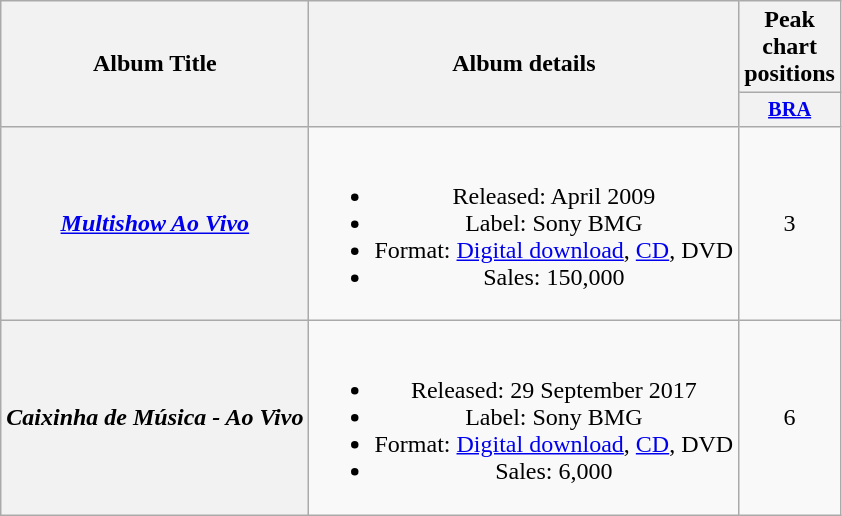<table class="wikitable plainrowheaders" style="text-align:center;" border="1">
<tr>
<th scope="col" rowspan="2">Album Title</th>
<th scope="col" rowspan="2">Album details</th>
<th scope="col" colspan="1">Peak chart positions</th>
</tr>
<tr>
<th scope="col" style="width:3em;font-size:85%;"><a href='#'>BRA</a></th>
</tr>
<tr>
<th scope="row"><strong><em><a href='#'>Multishow Ao Vivo</a></em></strong></th>
<td><br><ul><li>Released: April 2009</li><li>Label: Sony BMG</li><li>Format: <a href='#'>Digital download</a>, <a href='#'>CD</a>, DVD</li><li>Sales: 150,000</li></ul></td>
<td>3</td>
</tr>
<tr>
<th scope="row"><strong><em>Caixinha de Música - Ao Vivo</em></strong></th>
<td><br><ul><li>Released: 29 September 2017</li><li>Label: Sony BMG</li><li>Format: <a href='#'>Digital download</a>, <a href='#'>CD</a>, DVD</li><li>Sales: 6,000</li></ul></td>
<td>6</td>
</tr>
</table>
